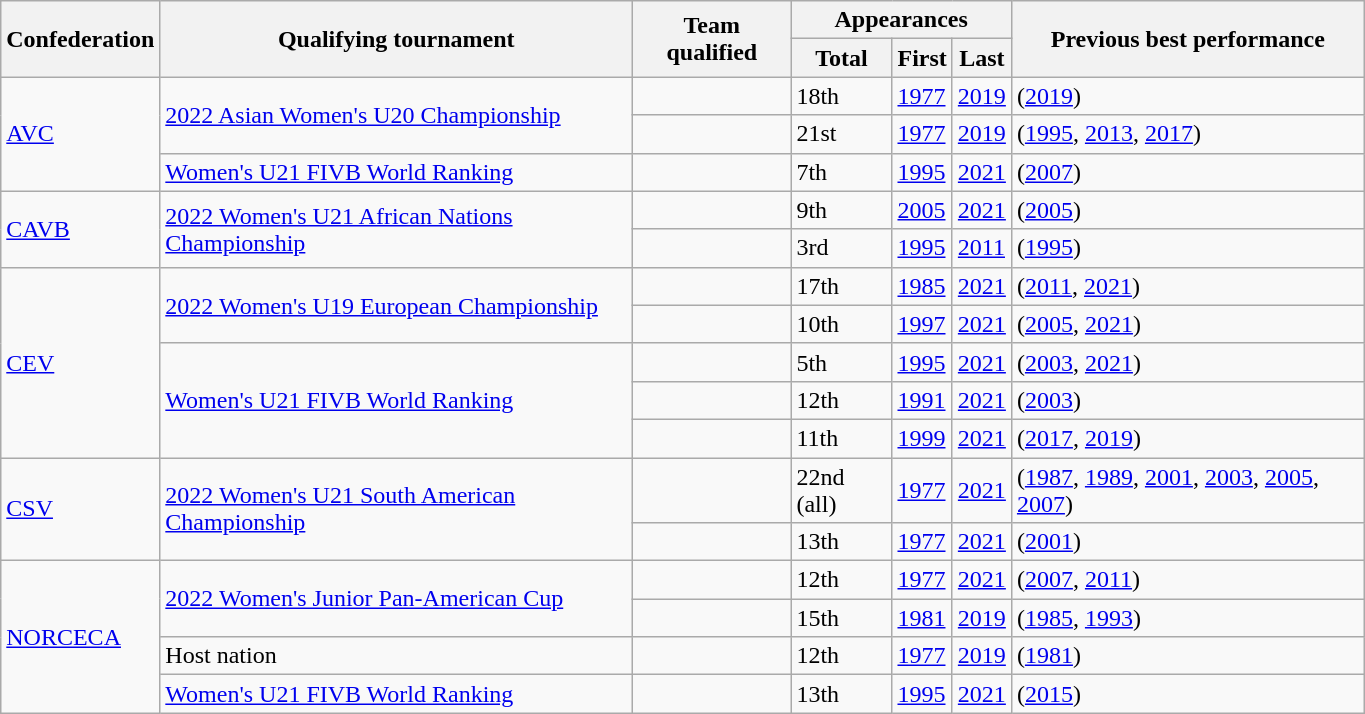<table class="wikitable" width=910>
<tr>
<th rowspan=2>Confederation</th>
<th rowspan=2>Qualifying tournament</th>
<th rowspan=2>Team qualified</th>
<th colspan=3 data-sort-type="number">Appearances</th>
<th rowspan=2>Previous best performance</th>
</tr>
<tr>
<th>Total</th>
<th>First</th>
<th>Last</th>
</tr>
<tr>
<td rowspan=3><a href='#'>AVC</a><br></td>
<td rowspan=2><a href='#'>2022 Asian Women's U20 Championship</a><br></td>
<td></td>
<td>18th</td>
<td><a href='#'>1977</a></td>
<td><a href='#'>2019</a></td>
<td> (<a href='#'>2019</a>)</td>
</tr>
<tr>
<td></td>
<td>21st</td>
<td><a href='#'>1977</a></td>
<td><a href='#'>2019</a></td>
<td> (<a href='#'>1995</a>, <a href='#'>2013</a>, <a href='#'>2017</a>)</td>
</tr>
<tr>
<td><a href='#'>Women's U21 FIVB World Ranking</a></td>
<td></td>
<td>7th</td>
<td><a href='#'>1995</a></td>
<td><a href='#'>2021</a></td>
<td> (<a href='#'>2007</a>)</td>
</tr>
<tr>
<td rowspan=2><a href='#'>CAVB</a><br></td>
<td rowspan=2><a href='#'>2022 Women's U21 African Nations Championship</a><br></td>
<td></td>
<td>9th</td>
<td><a href='#'>2005</a></td>
<td><a href='#'>2021</a></td>
<td> (<a href='#'>2005</a>)</td>
</tr>
<tr>
<td></td>
<td>3rd</td>
<td><a href='#'>1995</a></td>
<td><a href='#'>2011</a></td>
<td> (<a href='#'>1995</a>)</td>
</tr>
<tr>
<td rowspan=5><a href='#'>CEV</a><br></td>
<td rowspan=2><a href='#'>2022 Women's U19 European Championship</a><br></td>
<td></td>
<td>17th</td>
<td><a href='#'>1985</a></td>
<td><a href='#'>2021</a></td>
<td> (<a href='#'>2011</a>, <a href='#'>2021</a>)</td>
</tr>
<tr>
<td></td>
<td>10th</td>
<td><a href='#'>1997</a></td>
<td><a href='#'>2021</a></td>
<td> (<a href='#'>2005</a>, <a href='#'>2021</a>)</td>
</tr>
<tr>
<td rowspan=3><a href='#'>Women's U21 FIVB World Ranking</a></td>
<td></td>
<td>5th</td>
<td><a href='#'>1995</a></td>
<td><a href='#'>2021</a></td>
<td> (<a href='#'>2003</a>, <a href='#'>2021</a>)</td>
</tr>
<tr>
<td></td>
<td>12th</td>
<td><a href='#'>1991</a></td>
<td><a href='#'>2021</a></td>
<td> (<a href='#'>2003</a>)</td>
</tr>
<tr>
<td></td>
<td>11th</td>
<td><a href='#'>1999</a></td>
<td><a href='#'>2021</a></td>
<td> (<a href='#'>2017</a>, <a href='#'>2019</a>)</td>
</tr>
<tr>
<td rowspan=2><a href='#'>CSV</a><br></td>
<td rowspan=2><a href='#'>2022 Women's U21 South American Championship</a><br></td>
<td></td>
<td>22nd (all)</td>
<td><a href='#'>1977</a></td>
<td><a href='#'>2021</a></td>
<td> (<a href='#'>1987</a>, <a href='#'>1989</a>, <a href='#'>2001</a>, <a href='#'>2003</a>, <a href='#'>2005</a>, <a href='#'>2007</a>)</td>
</tr>
<tr>
<td></td>
<td>13th</td>
<td><a href='#'>1977</a></td>
<td><a href='#'>2021</a></td>
<td> (<a href='#'>2001</a>)</td>
</tr>
<tr>
<td rowspan=4><a href='#'>NORCECA</a><br></td>
<td rowspan=2><a href='#'>2022 Women's Junior Pan-American Cup</a><br></td>
<td></td>
<td>12th</td>
<td><a href='#'>1977</a></td>
<td><a href='#'>2021</a></td>
<td> (<a href='#'>2007</a>, <a href='#'>2011</a>)</td>
</tr>
<tr>
<td></td>
<td>15th</td>
<td><a href='#'>1981</a></td>
<td><a href='#'>2019</a></td>
<td> (<a href='#'>1985</a>, <a href='#'>1993</a>)</td>
</tr>
<tr>
<td>Host nation</td>
<td></td>
<td>12th</td>
<td><a href='#'>1977</a></td>
<td><a href='#'>2019</a></td>
<td> (<a href='#'>1981</a>)</td>
</tr>
<tr>
<td><a href='#'>Women's U21 FIVB World Ranking</a></td>
<td></td>
<td>13th</td>
<td><a href='#'>1995</a></td>
<td><a href='#'>2021</a></td>
<td> (<a href='#'>2015</a>)</td>
</tr>
</table>
